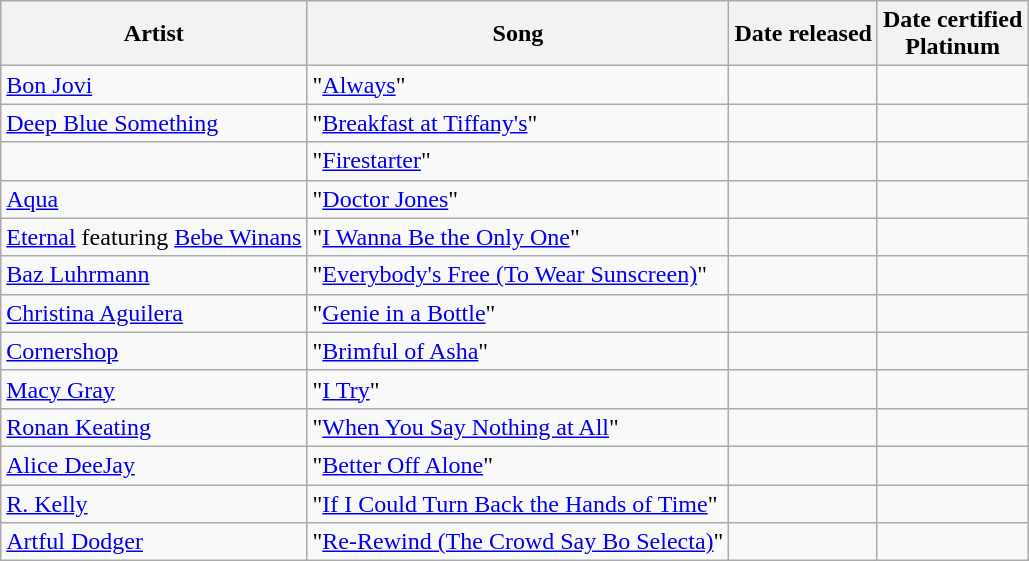<table class="wikitable plainrowheaders sortable">
<tr>
<th scope=col>Artist</th>
<th scope=col>Song</th>
<th scope=col>Date released</th>
<th scope=col>Date certified<br>Platinum</th>
</tr>
<tr>
<td><a href='#'>Bon Jovi</a></td>
<td>"<a href='#'>Always</a>"</td>
<td></td>
<td></td>
</tr>
<tr>
<td><a href='#'>Deep Blue Something</a></td>
<td>"<a href='#'>Breakfast at Tiffany's</a>"</td>
<td></td>
<td></td>
</tr>
<tr>
<td></td>
<td>"<a href='#'>Firestarter</a>"</td>
<td></td>
<td></td>
</tr>
<tr>
<td><a href='#'>Aqua</a></td>
<td>"<a href='#'>Doctor Jones</a>"</td>
<td></td>
<td></td>
</tr>
<tr>
<td><a href='#'>Eternal</a> featuring <a href='#'>Bebe Winans</a></td>
<td>"<a href='#'>I Wanna Be the Only One</a>"</td>
<td></td>
<td></td>
</tr>
<tr>
<td><a href='#'>Baz Luhrmann</a></td>
<td>"<a href='#'>Everybody's Free (To Wear Sunscreen)</a>"</td>
<td></td>
<td></td>
</tr>
<tr>
<td><a href='#'>Christina Aguilera</a></td>
<td>"<a href='#'>Genie in a Bottle</a>"</td>
<td></td>
<td></td>
</tr>
<tr>
<td><a href='#'>Cornershop</a></td>
<td>"<a href='#'>Brimful of Asha</a>"</td>
<td></td>
<td></td>
</tr>
<tr>
<td><a href='#'>Macy Gray</a></td>
<td>"<a href='#'>I Try</a>"</td>
<td></td>
<td></td>
</tr>
<tr>
<td><a href='#'>Ronan Keating</a></td>
<td>"<a href='#'>When You Say Nothing at All</a>"</td>
<td></td>
<td></td>
</tr>
<tr>
<td><a href='#'>Alice DeeJay</a></td>
<td>"<a href='#'>Better Off Alone</a>"</td>
<td></td>
<td></td>
</tr>
<tr>
<td><a href='#'>R. Kelly</a></td>
<td>"<a href='#'>If I Could Turn Back the Hands of Time</a>"</td>
<td></td>
<td></td>
</tr>
<tr>
<td><a href='#'>Artful Dodger</a></td>
<td>"<a href='#'>Re-Rewind (The Crowd Say Bo Selecta)</a>"</td>
<td></td>
<td></td>
</tr>
</table>
